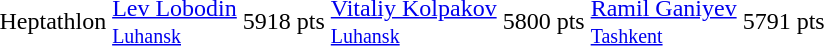<table>
<tr>
<td>Heptathlon</td>
<td><a href='#'>Lev Lobodin</a><br><small> <a href='#'>Luhansk</a></small></td>
<td>5918 pts</td>
<td><a href='#'>Vitaliy Kolpakov</a><br><small> <a href='#'>Luhansk</a></small></td>
<td>5800 pts</td>
<td><a href='#'>Ramil Ganiyev</a><br><small> <a href='#'>Tashkent</a></small></td>
<td>5791 pts</td>
</tr>
</table>
